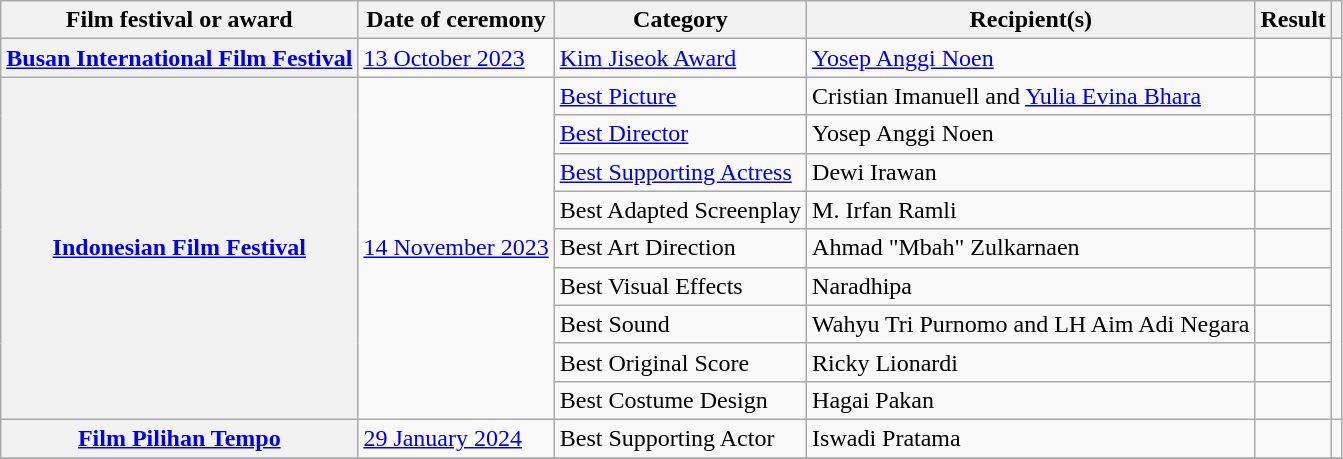<table class="wikitable sortable plainrowheaders">
<tr>
<th scope="col">Film festival or award</th>
<th scope="col">Date of ceremony</th>
<th scope="col">Category</th>
<th scope="col">Recipient(s)</th>
<th scope="col">Result</th>
<th scope="col" class="unsortable"></th>
</tr>
<tr>
<th scope="row"><a href='#'>Busan International Film Festival</a></th>
<td><a href='#'>13 October 2023</a></td>
<td><a href='#'>Kim Jiseok Award</a></td>
<td><a href='#'>Yosep Anggi Noen</a></td>
<td></td>
<td align="center"></td>
</tr>
<tr>
<th scope="row" rowspan="9"><a href='#'>Indonesian Film Festival</a></th>
<td rowspan="9"><a href='#'>14 November 2023</a></td>
<td><a href='#'>Best Picture</a></td>
<td>Cristian Imanuell and <a href='#'>Yulia Evina Bhara</a></td>
<td></td>
<td align="center" rowspan="9"></td>
</tr>
<tr>
<td><a href='#'>Best Director</a></td>
<td>Yosep Anggi Noen</td>
<td></td>
</tr>
<tr>
<td><a href='#'>Best Supporting Actress</a></td>
<td>Dewi Irawan</td>
<td></td>
</tr>
<tr>
<td>Best Adapted Screenplay</td>
<td>M. Irfan Ramli</td>
<td></td>
</tr>
<tr>
<td>Best Art Direction</td>
<td>Ahmad "Mbah" Zulkarnaen</td>
<td></td>
</tr>
<tr>
<td>Best Visual Effects</td>
<td>Naradhipa</td>
<td></td>
</tr>
<tr>
<td>Best Sound</td>
<td>Wahyu Tri Purnomo and LH Aim Adi Negara</td>
<td></td>
</tr>
<tr>
<td>Best Original Score</td>
<td>Ricky Lionardi</td>
<td></td>
</tr>
<tr>
<td>Best Costume Design</td>
<td>Hagai Pakan</td>
<td></td>
</tr>
<tr>
<th scope="row"><a href='#'>Film Pilihan Tempo</a></th>
<td><a href='#'>29 January 2024</a></td>
<td>Best Supporting Actor</td>
<td>Iswadi Pratama</td>
<td></td>
<td align="center"></td>
</tr>
<tr>
</tr>
</table>
